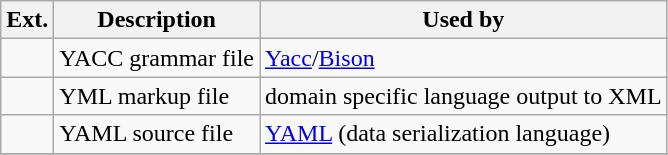<table class="wikitable">
<tr>
<th>Ext.</th>
<th>Description</th>
<th>Used by</th>
</tr>
<tr>
<td></td>
<td>YACC grammar file</td>
<td><a href='#'>Yacc</a>/<a href='#'>Bison</a></td>
</tr>
<tr>
<td></td>
<td>YML markup file</td>
<td>domain specific language output to XML</td>
</tr>
<tr>
<td></td>
<td>YAML source file</td>
<td><a href='#'>YAML</a> (data serialization language)</td>
</tr>
<tr>
</tr>
</table>
